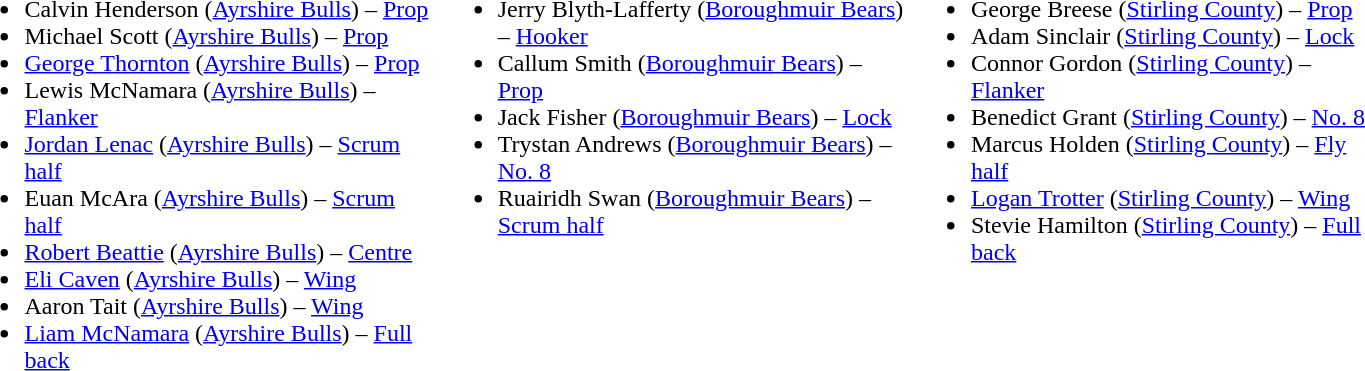<table style="width:100%;">
<tr>
<td style="vertical-align:top; width:25%;"><br><ul><li> Calvin Henderson (<a href='#'>Ayrshire Bulls</a>) – <a href='#'>Prop</a></li><li> Michael Scott (<a href='#'>Ayrshire Bulls</a>) – <a href='#'>Prop</a></li><li> <a href='#'>George Thornton</a> (<a href='#'>Ayrshire Bulls</a>) – <a href='#'>Prop</a></li><li> Lewis McNamara (<a href='#'>Ayrshire Bulls</a>) – <a href='#'>Flanker</a></li><li> <a href='#'>Jordan Lenac</a> (<a href='#'>Ayrshire Bulls</a>) – <a href='#'>Scrum half</a></li><li> Euan McAra (<a href='#'>Ayrshire Bulls</a>) – <a href='#'>Scrum half</a></li><li> <a href='#'>Robert Beattie</a> (<a href='#'>Ayrshire Bulls</a>) – <a href='#'>Centre</a></li><li> <a href='#'>Eli Caven</a> (<a href='#'>Ayrshire Bulls</a>) – <a href='#'>Wing</a></li><li> Aaron Tait (<a href='#'>Ayrshire Bulls</a>) – <a href='#'>Wing</a></li><li> <a href='#'>Liam McNamara</a> (<a href='#'>Ayrshire Bulls</a>) – <a href='#'>Full back</a></li></ul></td>
<td style="vertical-align:top; width:25%;"><br><ul><li> Jerry Blyth-Lafferty (<a href='#'>Boroughmuir Bears</a>) – <a href='#'>Hooker</a></li><li> Callum Smith (<a href='#'>Boroughmuir Bears</a>) – <a href='#'>Prop</a></li><li> Jack Fisher (<a href='#'>Boroughmuir Bears</a>) – <a href='#'>Lock</a></li><li> Trystan Andrews (<a href='#'>Boroughmuir Bears</a>) – <a href='#'>No. 8</a></li><li> Ruairidh Swan (<a href='#'>Boroughmuir Bears</a>) – <a href='#'>Scrum half</a></li></ul></td>
<td style="vertical-align:top; width:25%;"><br><ul><li> George Breese (<a href='#'>Stirling County</a>) – <a href='#'>Prop</a></li><li> Adam Sinclair (<a href='#'>Stirling County</a>) – <a href='#'>Lock</a></li><li> Connor Gordon (<a href='#'>Stirling County</a>) – <a href='#'>Flanker</a></li><li> Benedict Grant (<a href='#'>Stirling County</a>) – <a href='#'>No. 8</a></li><li> Marcus Holden (<a href='#'>Stirling County</a>) – <a href='#'>Fly half</a></li><li> <a href='#'>Logan Trotter</a> (<a href='#'>Stirling County</a>) – <a href='#'>Wing</a></li><li> Stevie Hamilton (<a href='#'>Stirling County</a>) – <a href='#'>Full back</a></li></ul></td>
<td style="vertical-align:top; width:25%;"></td>
</tr>
</table>
